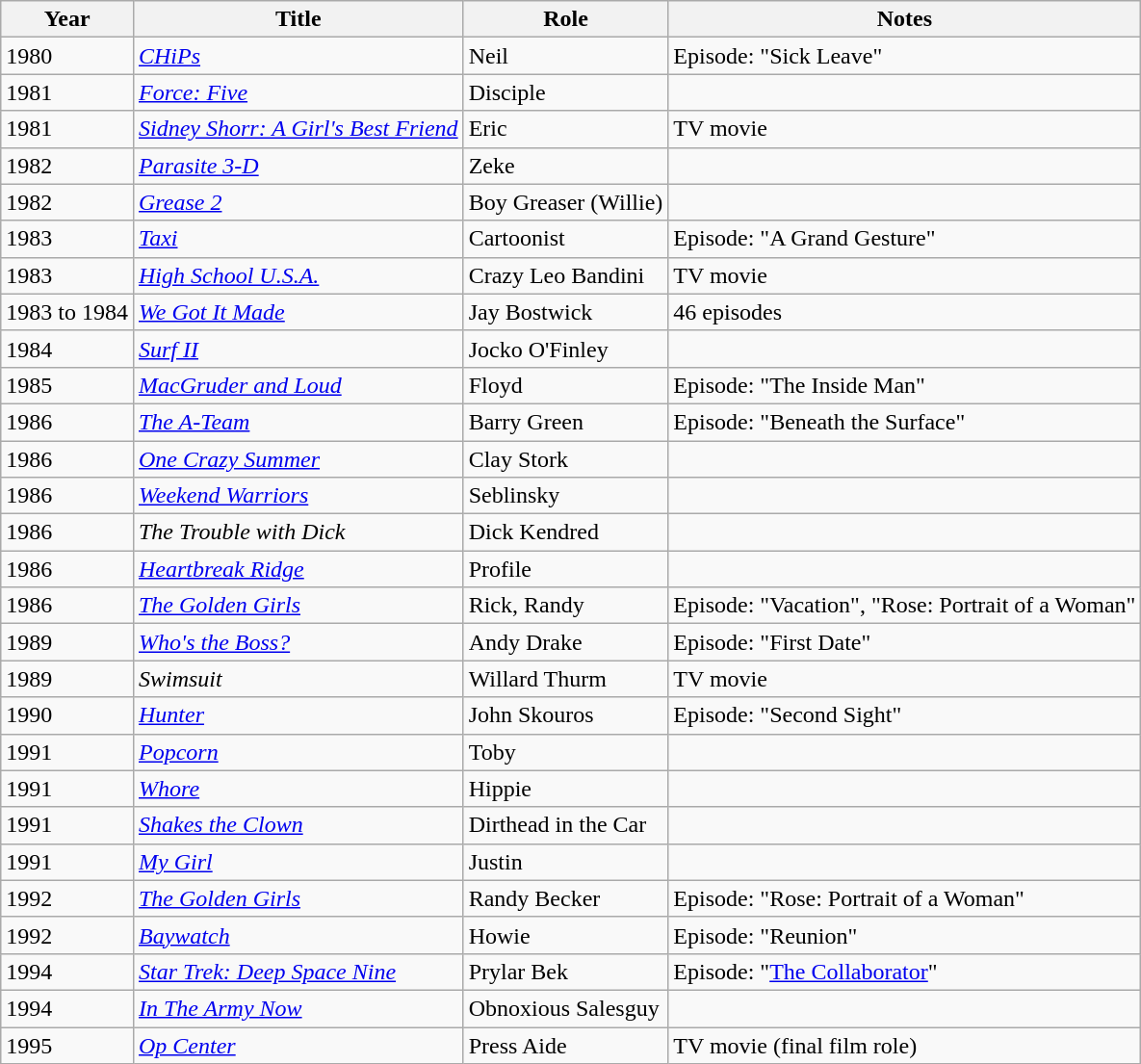<table class="wikitable sortable">
<tr>
<th>Year</th>
<th>Title</th>
<th>Role</th>
<th class="unsortable">Notes</th>
</tr>
<tr>
<td>1980</td>
<td><em><a href='#'>CHiPs</a></em></td>
<td>Neil</td>
<td>Episode: "Sick Leave"</td>
</tr>
<tr>
<td>1981</td>
<td><em><a href='#'>Force: Five</a></em></td>
<td>Disciple</td>
<td></td>
</tr>
<tr>
<td>1981</td>
<td><em><a href='#'>Sidney Shorr: A Girl's Best Friend</a></em></td>
<td>Eric</td>
<td>TV movie</td>
</tr>
<tr>
<td>1982</td>
<td><em><a href='#'>Parasite 3-D</a></em></td>
<td>Zeke</td>
<td></td>
</tr>
<tr>
<td>1982</td>
<td><em><a href='#'>Grease 2</a></em></td>
<td>Boy Greaser (Willie)</td>
<td></td>
</tr>
<tr>
<td>1983</td>
<td><em><a href='#'>Taxi</a></em></td>
<td>Cartoonist</td>
<td>Episode: "A Grand Gesture"</td>
</tr>
<tr>
<td>1983</td>
<td><em><a href='#'>High School U.S.A.</a></em></td>
<td>Crazy Leo Bandini</td>
<td>TV movie</td>
</tr>
<tr>
<td>1983 to 1984</td>
<td><em><a href='#'>We Got It Made</a></em></td>
<td>Jay Bostwick</td>
<td>46 episodes</td>
</tr>
<tr>
<td>1984</td>
<td><em><a href='#'>Surf II</a></em></td>
<td>Jocko O'Finley</td>
<td></td>
</tr>
<tr>
<td>1985</td>
<td><em><a href='#'>MacGruder and Loud</a></em></td>
<td>Floyd</td>
<td>Episode: "The Inside Man"</td>
</tr>
<tr>
<td>1986</td>
<td><em><a href='#'>The A-Team</a></em></td>
<td>Barry Green</td>
<td>Episode: "Beneath the Surface"</td>
</tr>
<tr>
<td>1986</td>
<td><em><a href='#'>One Crazy Summer</a></em></td>
<td>Clay Stork</td>
<td></td>
</tr>
<tr>
<td>1986</td>
<td><em><a href='#'>Weekend Warriors</a></em></td>
<td>Seblinsky</td>
<td></td>
</tr>
<tr>
<td>1986</td>
<td><em>The Trouble with Dick</em></td>
<td>Dick Kendred</td>
<td></td>
</tr>
<tr>
<td>1986</td>
<td><em><a href='#'>Heartbreak Ridge</a></em></td>
<td>Profile</td>
<td></td>
</tr>
<tr>
<td>1986</td>
<td><em><a href='#'>The Golden Girls</a></em></td>
<td>Rick, Randy</td>
<td>Episode: "Vacation", "Rose: Portrait of a Woman"</td>
</tr>
<tr>
<td>1989</td>
<td><em><a href='#'>Who's the Boss?</a></em></td>
<td>Andy Drake</td>
<td>Episode: "First Date"</td>
</tr>
<tr>
<td>1989</td>
<td><em>Swimsuit</em></td>
<td>Willard Thurm</td>
<td>TV movie</td>
</tr>
<tr>
<td>1990</td>
<td><em><a href='#'>Hunter</a></em></td>
<td>John Skouros</td>
<td>Episode: "Second Sight"</td>
</tr>
<tr>
<td>1991</td>
<td><em><a href='#'>Popcorn</a></em></td>
<td>Toby</td>
<td></td>
</tr>
<tr>
<td>1991</td>
<td><em><a href='#'>Whore</a></em></td>
<td>Hippie</td>
<td></td>
</tr>
<tr>
<td>1991</td>
<td><em><a href='#'>Shakes the Clown</a></em></td>
<td>Dirthead in the Car</td>
<td></td>
</tr>
<tr>
<td>1991</td>
<td><em><a href='#'>My Girl</a></em></td>
<td>Justin</td>
<td></td>
</tr>
<tr>
<td>1992</td>
<td><em><a href='#'>The Golden Girls</a></em></td>
<td>Randy Becker</td>
<td>Episode: "Rose: Portrait of a Woman"</td>
</tr>
<tr>
<td>1992</td>
<td><em><a href='#'>Baywatch</a></em></td>
<td>Howie</td>
<td>Episode: "Reunion"</td>
</tr>
<tr>
<td>1994</td>
<td><em><a href='#'>Star Trek: Deep Space Nine</a></em></td>
<td>Prylar Bek</td>
<td>Episode: "<a href='#'>The Collaborator</a>"</td>
</tr>
<tr>
<td>1994</td>
<td><em><a href='#'>In The Army Now</a></em></td>
<td>Obnoxious Salesguy</td>
<td></td>
</tr>
<tr>
<td>1995</td>
<td><em><a href='#'>Op Center</a></em></td>
<td>Press Aide</td>
<td>TV movie (final film role)</td>
</tr>
</table>
